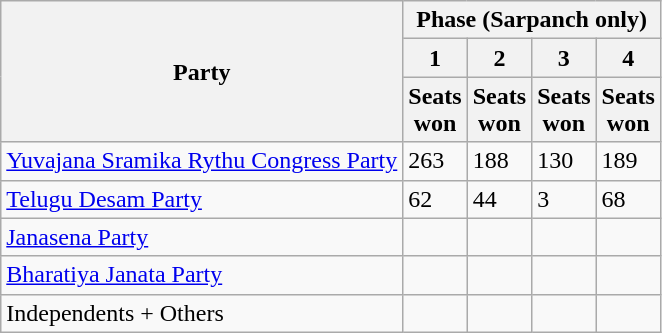<table class="wikitable">
<tr>
<th rowspan="3">Party</th>
<th colspan="4">Phase (Sarpanch only)</th>
</tr>
<tr>
<th>1</th>
<th>2</th>
<th>3</th>
<th>4</th>
</tr>
<tr>
<th>Seats<br>won</th>
<th>Seats<br>won</th>
<th>Seats<br>won</th>
<th>Seats<br>won</th>
</tr>
<tr>
<td><a href='#'>Yuvajana Sramika Rythu Congress Party</a></td>
<td>263</td>
<td>188</td>
<td>130</td>
<td>189</td>
</tr>
<tr>
<td><a href='#'>Telugu Desam Party</a></td>
<td>62</td>
<td>44</td>
<td>3</td>
<td>68</td>
</tr>
<tr>
<td><a href='#'>Janasena Party</a></td>
<td></td>
<td></td>
<td></td>
<td></td>
</tr>
<tr>
<td><a href='#'>Bharatiya Janata Party</a></td>
<td></td>
<td></td>
<td></td>
<td></td>
</tr>
<tr>
<td>Independents + Others</td>
<td></td>
<td></td>
<td></td>
<td></td>
</tr>
</table>
